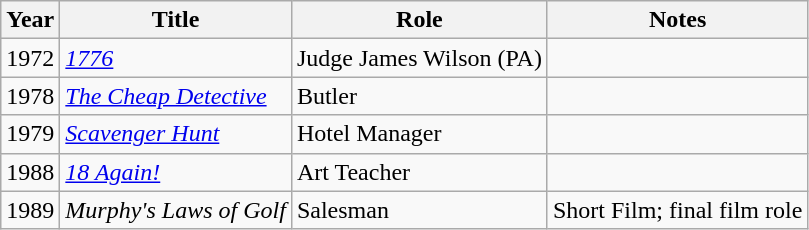<table class="wikitable sortable">
<tr>
<th>Year</th>
<th>Title</th>
<th>Role</th>
<th>Notes</th>
</tr>
<tr>
<td>1972</td>
<td><em><a href='#'>1776</a></em></td>
<td>Judge James Wilson (PA)</td>
<td></td>
</tr>
<tr>
<td>1978</td>
<td><em><a href='#'>The Cheap Detective</a></em></td>
<td>Butler</td>
<td></td>
</tr>
<tr>
<td>1979</td>
<td><em><a href='#'>Scavenger Hunt</a></em></td>
<td>Hotel Manager</td>
<td></td>
</tr>
<tr>
<td>1988</td>
<td><em><a href='#'>18 Again!</a></em></td>
<td>Art Teacher</td>
<td></td>
</tr>
<tr>
<td>1989</td>
<td><em>Murphy's Laws of Golf</em></td>
<td>Salesman</td>
<td>Short Film; final film role</td>
</tr>
</table>
